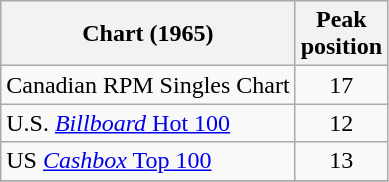<table class="wikitable">
<tr>
<th>Chart (1965)</th>
<th>Peak<br>position</th>
</tr>
<tr>
<td align="left">Canadian RPM Singles Chart</td>
<td style="text-align:center;">17</td>
</tr>
<tr>
<td align="left">U.S. <a href='#'><em>Billboard</em> Hot 100</a></td>
<td style="text-align:center;">12</td>
</tr>
<tr>
<td align="left">US <a href='#'><em>Cashbox</em> Top 100</a></td>
<td style="text-align:center;">13</td>
</tr>
<tr>
</tr>
</table>
